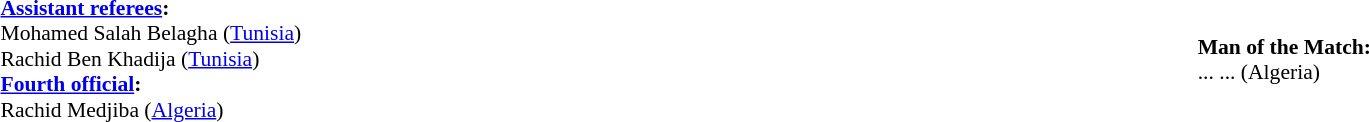<table width=100% style="font-size: 90%">
<tr>
<td><br><strong><a href='#'>Assistant referees</a>:</strong>
<br>Mohamed Salah Belagha (<a href='#'>Tunisia</a>)
<br>Rachid Ben Khadija (<a href='#'>Tunisia</a>)
<br><strong><a href='#'>Fourth official</a>:</strong>
<br>Rachid Medjiba (<a href='#'>Algeria</a>)</td>
<td><br><strong>Man of the Match:</strong>
<br>... ... (Algeria)</td>
</tr>
</table>
